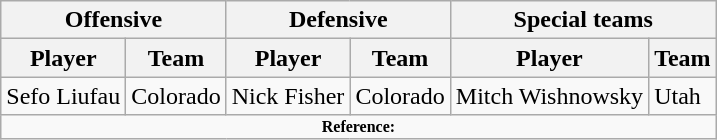<table class="wikitable">
<tr>
<th colspan="2">Offensive</th>
<th colspan="2">Defensive</th>
<th colspan="2">Special teams</th>
</tr>
<tr>
<th>Player</th>
<th>Team</th>
<th>Player</th>
<th>Team</th>
<th>Player</th>
<th>Team</th>
</tr>
<tr>
<td>Sefo Liufau</td>
<td>Colorado</td>
<td>Nick Fisher</td>
<td>Colorado</td>
<td>Mitch Wishnowsky</td>
<td>Utah</td>
</tr>
<tr>
<td colspan="12"  style="font-size:8pt; text-align:center;"><strong>Reference:</strong></td>
</tr>
</table>
